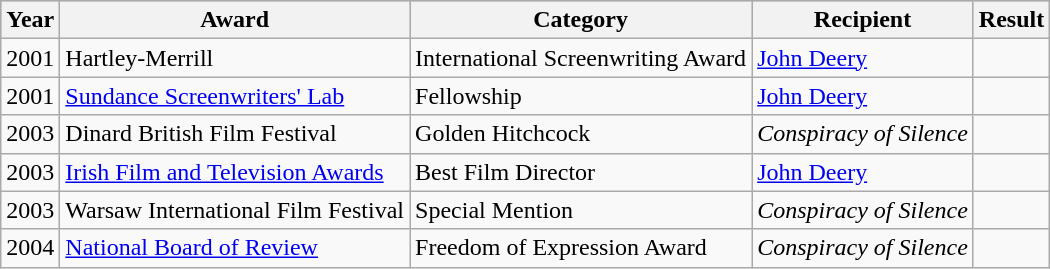<table class="wikitable">
<tr style="background:#b0c4de; text-align:center;">
<th>Year</th>
<th>Award</th>
<th>Category</th>
<th>Recipient</th>
<th>Result</th>
</tr>
<tr>
<td>2001</td>
<td>Hartley-Merrill</td>
<td>International Screenwriting Award</td>
<td><a href='#'>John Deery</a></td>
<td></td>
</tr>
<tr>
<td>2001</td>
<td><a href='#'>Sundance Screenwriters' Lab</a></td>
<td>Fellowship</td>
<td><a href='#'>John Deery</a></td>
<td></td>
</tr>
<tr>
<td>2003</td>
<td>Dinard British Film Festival</td>
<td>Golden Hitchcock</td>
<td><em>Conspiracy of Silence</em></td>
<td></td>
</tr>
<tr>
<td>2003</td>
<td><a href='#'>Irish Film and Television Awards</a></td>
<td>Best Film Director</td>
<td><a href='#'>John Deery</a></td>
<td></td>
</tr>
<tr>
<td>2003</td>
<td>Warsaw International Film Festival</td>
<td>Special Mention</td>
<td><em>Conspiracy of Silence</em></td>
<td></td>
</tr>
<tr>
<td>2004</td>
<td><a href='#'>National Board of Review</a></td>
<td>Freedom of Expression Award</td>
<td><em>Conspiracy of Silence</em></td>
<td></td>
</tr>
</table>
